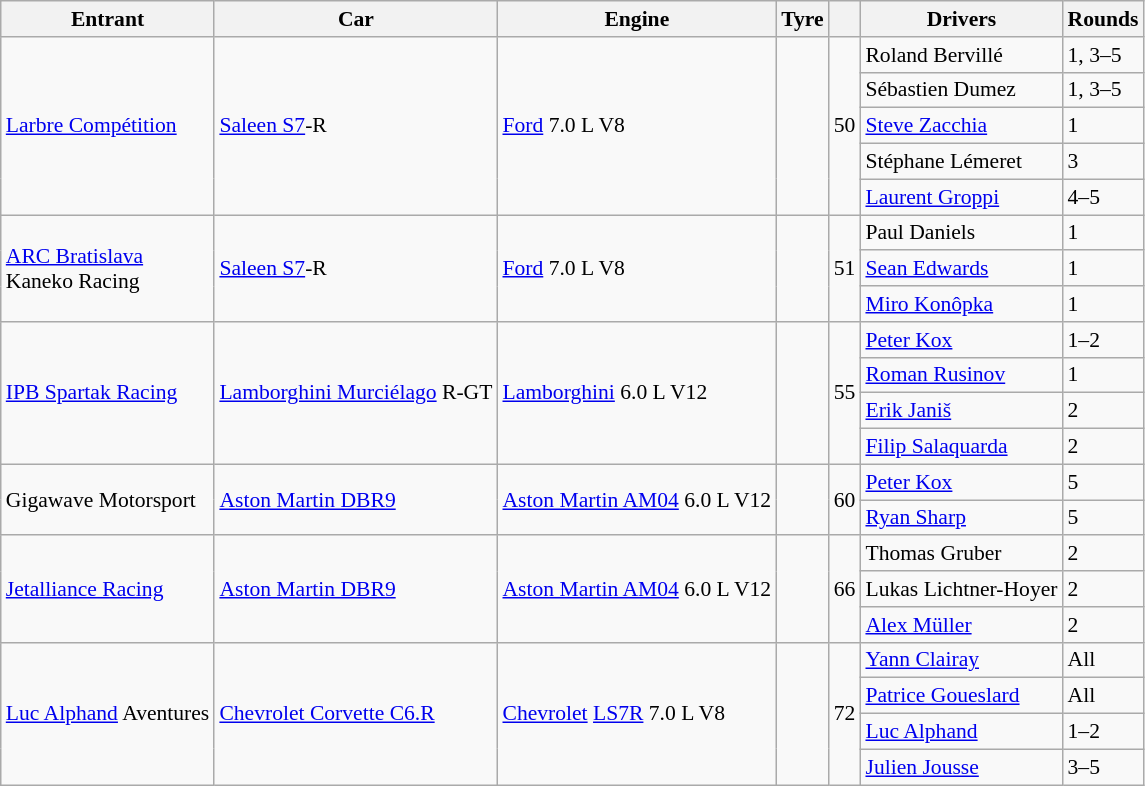<table class="wikitable" style="font-size: 90%">
<tr>
<th>Entrant</th>
<th>Car</th>
<th>Engine</th>
<th>Tyre</th>
<th></th>
<th>Drivers</th>
<th>Rounds</th>
</tr>
<tr>
<td rowspan=5> <a href='#'>Larbre Compétition</a></td>
<td rowspan=5><a href='#'>Saleen S7</a>-R</td>
<td rowspan=5><a href='#'>Ford</a> 7.0 L V8</td>
<td rowspan=5></td>
<td rowspan=5>50</td>
<td> Roland Bervillé</td>
<td>1, 3–5</td>
</tr>
<tr>
<td> Sébastien Dumez</td>
<td>1, 3–5</td>
</tr>
<tr>
<td> <a href='#'>Steve Zacchia</a></td>
<td>1</td>
</tr>
<tr>
<td> Stéphane Lémeret</td>
<td>3</td>
</tr>
<tr>
<td> <a href='#'>Laurent Groppi</a></td>
<td>4–5</td>
</tr>
<tr>
<td rowspan=3> <a href='#'>ARC Bratislava</a><br> Kaneko Racing</td>
<td rowspan=3><a href='#'>Saleen S7</a>-R</td>
<td rowspan=3><a href='#'>Ford</a> 7.0 L V8</td>
<td rowspan=3></td>
<td rowspan=3>51</td>
<td> Paul Daniels</td>
<td>1</td>
</tr>
<tr>
<td> <a href='#'>Sean Edwards</a></td>
<td>1</td>
</tr>
<tr>
<td> <a href='#'>Miro Konôpka</a></td>
<td>1</td>
</tr>
<tr>
<td rowspan=4> <a href='#'>IPB Spartak Racing</a></td>
<td rowspan=4><a href='#'>Lamborghini Murciélago</a> R-GT</td>
<td rowspan=4><a href='#'>Lamborghini</a> 6.0 L V12</td>
<td rowspan=4></td>
<td rowspan=4>55</td>
<td> <a href='#'>Peter Kox</a></td>
<td>1–2</td>
</tr>
<tr>
<td> <a href='#'>Roman Rusinov</a></td>
<td>1</td>
</tr>
<tr>
<td> <a href='#'>Erik Janiš</a></td>
<td>2</td>
</tr>
<tr>
<td> <a href='#'>Filip Salaquarda</a></td>
<td>2</td>
</tr>
<tr>
<td rowspan=2> Gigawave Motorsport</td>
<td rowspan=2><a href='#'>Aston Martin DBR9</a></td>
<td rowspan=2><a href='#'>Aston Martin AM04</a> 6.0 L V12</td>
<td rowspan=2></td>
<td rowspan=2>60</td>
<td> <a href='#'>Peter Kox</a></td>
<td>5</td>
</tr>
<tr>
<td> <a href='#'>Ryan Sharp</a></td>
<td>5</td>
</tr>
<tr>
<td rowspan=3> <a href='#'>Jetalliance Racing</a></td>
<td rowspan=3><a href='#'>Aston Martin DBR9</a></td>
<td rowspan=3><a href='#'>Aston Martin AM04</a> 6.0 L V12</td>
<td rowspan=3></td>
<td rowspan=3>66</td>
<td> Thomas Gruber</td>
<td>2</td>
</tr>
<tr>
<td> Lukas Lichtner-Hoyer</td>
<td>2</td>
</tr>
<tr>
<td> <a href='#'>Alex Müller</a></td>
<td>2</td>
</tr>
<tr>
<td rowspan=4> <a href='#'>Luc Alphand</a> Aventures</td>
<td rowspan=4><a href='#'>Chevrolet Corvette C6.R</a></td>
<td rowspan=4><a href='#'>Chevrolet</a> <a href='#'>LS7R</a> 7.0 L V8</td>
<td rowspan=4></td>
<td rowspan=4>72</td>
<td> <a href='#'>Yann Clairay</a></td>
<td>All</td>
</tr>
<tr>
<td> <a href='#'>Patrice Goueslard</a></td>
<td>All</td>
</tr>
<tr>
<td> <a href='#'>Luc Alphand</a></td>
<td>1–2</td>
</tr>
<tr>
<td> <a href='#'>Julien Jousse</a></td>
<td>3–5</td>
</tr>
</table>
